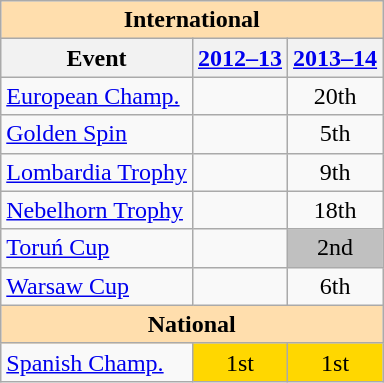<table class="wikitable" style="text-align:center">
<tr>
<th style="background-color: #ffdead; " colspan=3 align=center>International</th>
</tr>
<tr>
<th>Event</th>
<th><a href='#'>2012–13</a></th>
<th><a href='#'>2013–14</a></th>
</tr>
<tr>
<td align=left><a href='#'>European Champ.</a></td>
<td></td>
<td>20th</td>
</tr>
<tr>
<td align=left><a href='#'>Golden Spin</a></td>
<td></td>
<td>5th</td>
</tr>
<tr>
<td align=left><a href='#'>Lombardia Trophy</a></td>
<td></td>
<td>9th</td>
</tr>
<tr>
<td align=left><a href='#'>Nebelhorn Trophy</a></td>
<td></td>
<td>18th</td>
</tr>
<tr>
<td align=left><a href='#'>Toruń Cup</a></td>
<td></td>
<td bgcolor=silver>2nd</td>
</tr>
<tr>
<td align=left><a href='#'>Warsaw Cup</a></td>
<td></td>
<td>6th</td>
</tr>
<tr>
<th style="background-color: #ffdead; " colspan=3 align=center>National</th>
</tr>
<tr>
<td align=left><a href='#'>Spanish Champ.</a></td>
<td bgcolor=gold>1st</td>
<td bgcolor=gold>1st</td>
</tr>
</table>
